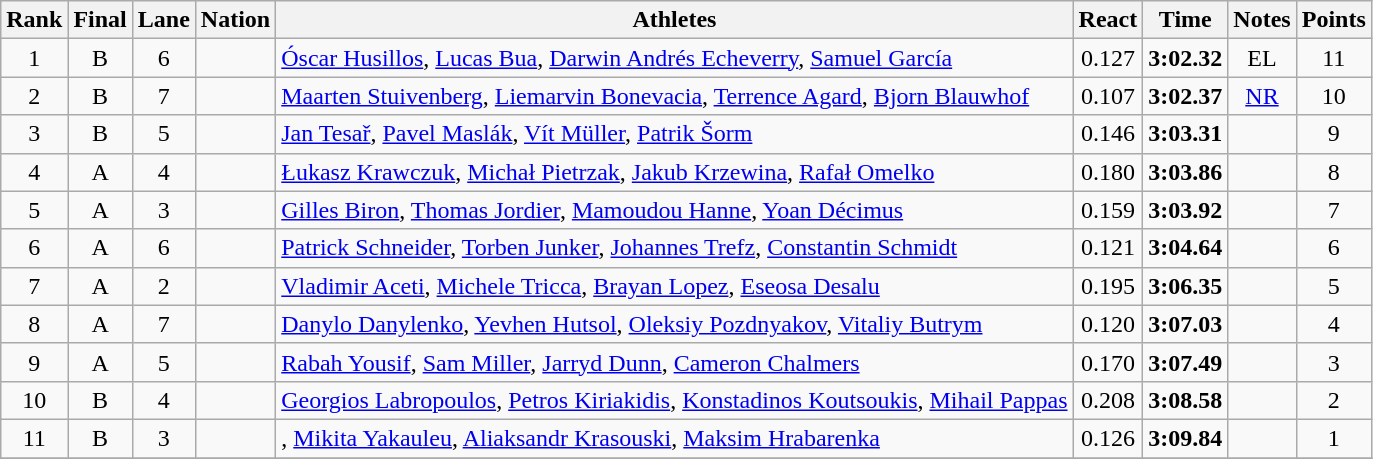<table class="wikitable sortable" style="text-align:center">
<tr>
<th>Rank</th>
<th>Final</th>
<th>Lane</th>
<th>Nation</th>
<th>Athletes</th>
<th>React</th>
<th>Time</th>
<th>Notes</th>
<th>Points</th>
</tr>
<tr>
<td>1</td>
<td>B</td>
<td>6</td>
<td align=left></td>
<td align=left><a href='#'>Óscar Husillos</a>, <a href='#'>Lucas Bua</a>, <a href='#'>Darwin Andrés Echeverry</a>, <a href='#'>Samuel García</a></td>
<td>0.127</td>
<td><strong>3:02.32</strong></td>
<td>EL</td>
<td>11</td>
</tr>
<tr>
<td>2</td>
<td>B</td>
<td>7</td>
<td align=left></td>
<td align=left><a href='#'>Maarten Stuivenberg</a>, <a href='#'>Liemarvin Bonevacia</a>, <a href='#'>Terrence Agard</a>, <a href='#'>Bjorn Blauwhof</a></td>
<td>0.107</td>
<td><strong>3:02.37</strong></td>
<td><a href='#'>NR</a></td>
<td>10</td>
</tr>
<tr>
<td>3</td>
<td>B</td>
<td>5</td>
<td align=left></td>
<td align=left><a href='#'>Jan Tesař</a>, <a href='#'>Pavel Maslák</a>, <a href='#'>Vít Müller</a>, <a href='#'>Patrik Šorm</a></td>
<td>0.146</td>
<td><strong>3:03.31</strong></td>
<td></td>
<td>9</td>
</tr>
<tr>
<td>4</td>
<td>A</td>
<td>4</td>
<td align=left></td>
<td align=left><a href='#'>Łukasz Krawczuk</a>, <a href='#'>Michał Pietrzak</a>, <a href='#'>Jakub Krzewina</a>, <a href='#'>Rafał Omelko</a></td>
<td>0.180</td>
<td><strong>3:03.86</strong></td>
<td></td>
<td>8</td>
</tr>
<tr>
<td>5</td>
<td>A</td>
<td>3</td>
<td align=left></td>
<td align=left><a href='#'>Gilles Biron</a>, <a href='#'>Thomas Jordier</a>, <a href='#'>Mamoudou Hanne</a>, <a href='#'>Yoan Décimus</a></td>
<td>0.159</td>
<td><strong>3:03.92</strong></td>
<td></td>
<td>7</td>
</tr>
<tr>
<td>6</td>
<td>A</td>
<td>6</td>
<td align=left></td>
<td align=left><a href='#'>Patrick Schneider</a>, <a href='#'>Torben Junker</a>, <a href='#'>Johannes Trefz</a>, <a href='#'>Constantin Schmidt</a></td>
<td>0.121</td>
<td><strong>3:04.64</strong></td>
<td></td>
<td>6</td>
</tr>
<tr>
<td>7</td>
<td>A</td>
<td>2</td>
<td align=left></td>
<td align=left><a href='#'>Vladimir Aceti</a>, <a href='#'>Michele Tricca</a>, <a href='#'>Brayan Lopez</a>, <a href='#'>Eseosa Desalu</a></td>
<td>0.195</td>
<td><strong>3:06.35</strong></td>
<td></td>
<td>5</td>
</tr>
<tr>
<td>8</td>
<td>A</td>
<td>7</td>
<td align=left></td>
<td align=left><a href='#'>Danylo Danylenko</a>, <a href='#'>Yevhen Hutsol</a>, <a href='#'>Oleksiy Pozdnyakov</a>, <a href='#'>Vitaliy Butrym</a></td>
<td>0.120</td>
<td><strong>3:07.03</strong></td>
<td></td>
<td>4</td>
</tr>
<tr>
<td>9</td>
<td>A</td>
<td>5</td>
<td align=left></td>
<td align=left><a href='#'>Rabah Yousif</a>, <a href='#'>Sam Miller</a>, <a href='#'>Jarryd Dunn</a>, <a href='#'>Cameron Chalmers</a></td>
<td>0.170</td>
<td><strong>3:07.49</strong></td>
<td></td>
<td>3</td>
</tr>
<tr>
<td>10</td>
<td>B</td>
<td>4</td>
<td align=left></td>
<td align=left><a href='#'>Georgios Labropoulos</a>, <a href='#'>Petros Kiriakidis</a>, <a href='#'>Konstadinos Koutsoukis</a>, <a href='#'>Mihail Pappas</a></td>
<td>0.208</td>
<td><strong>3:08.58</strong></td>
<td></td>
<td>2</td>
</tr>
<tr>
<td>11</td>
<td>B</td>
<td>3</td>
<td align=left></td>
<td align=left>, <a href='#'>Mikita Yakauleu</a>, <a href='#'>Aliaksandr Krasouski</a>, <a href='#'>Maksim Hrabarenka</a></td>
<td>0.126</td>
<td><strong>3:09.84</strong></td>
<td></td>
<td>1</td>
</tr>
<tr>
</tr>
</table>
